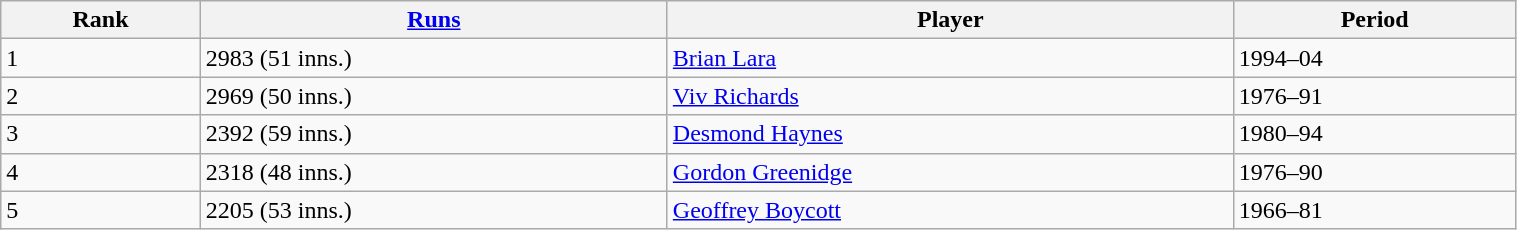<table class="wikitable" style="width:80%;">
<tr>
<th>Rank</th>
<th><a href='#'>Runs</a></th>
<th>Player</th>
<th>Period</th>
</tr>
<tr>
<td>1</td>
<td>2983 (51 inns.)</td>
<td><a href='#'>Brian Lara</a></td>
<td>1994–04</td>
</tr>
<tr>
<td>2</td>
<td>2969 (50 inns.)</td>
<td><a href='#'>Viv Richards</a></td>
<td>1976–91</td>
</tr>
<tr>
<td>3</td>
<td>2392 (59 inns.)</td>
<td><a href='#'>Desmond Haynes</a></td>
<td>1980–94</td>
</tr>
<tr>
<td>4</td>
<td>2318 (48 inns.)</td>
<td><a href='#'>Gordon Greenidge</a></td>
<td>1976–90</td>
</tr>
<tr>
<td>5</td>
<td>2205 (53 inns.)</td>
<td><a href='#'>Geoffrey Boycott</a></td>
<td>1966–81</td>
</tr>
</table>
